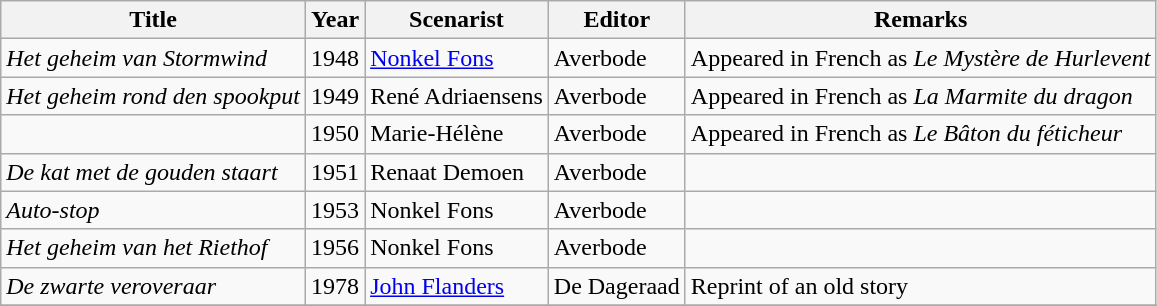<table class="wikitable" id="noveltable" border="1">
<tr>
<th>Title</th>
<th>Year</th>
<th>Scenarist</th>
<th>Editor</th>
<th>Remarks</th>
</tr>
<tr align="left">
<td><em>Het geheim van Stormwind</em></td>
<td>1948</td>
<td><a href='#'>Nonkel Fons</a></td>
<td>Averbode</td>
<td>Appeared in French as <em>Le Mystère de Hurlevent</em></td>
</tr>
<tr>
<td><em>Het geheim rond den spookput</em></td>
<td>1949</td>
<td>René Adriaensens</td>
<td>Averbode</td>
<td>Appeared in French as <em>La Marmite du dragon</em></td>
</tr>
<tr>
<td><em></em></td>
<td>1950</td>
<td>Marie-Hélène</td>
<td>Averbode</td>
<td>Appeared in French as <em>Le Bâton du féticheur</em></td>
</tr>
<tr>
<td><em>De kat met de gouden staart</em></td>
<td>1951</td>
<td>Renaat Demoen</td>
<td>Averbode</td>
<td></td>
</tr>
<tr>
<td><em>Auto-stop</em></td>
<td>1953</td>
<td>Nonkel Fons</td>
<td>Averbode</td>
<td></td>
</tr>
<tr>
<td><em>Het geheim van het Riethof</em></td>
<td>1956</td>
<td>Nonkel Fons</td>
<td>Averbode</td>
<td></td>
</tr>
<tr>
<td><em>De zwarte veroveraar</em></td>
<td>1978</td>
<td><a href='#'>John Flanders</a></td>
<td>De Dageraad</td>
<td>Reprint of an old story</td>
</tr>
<tr>
</tr>
</table>
